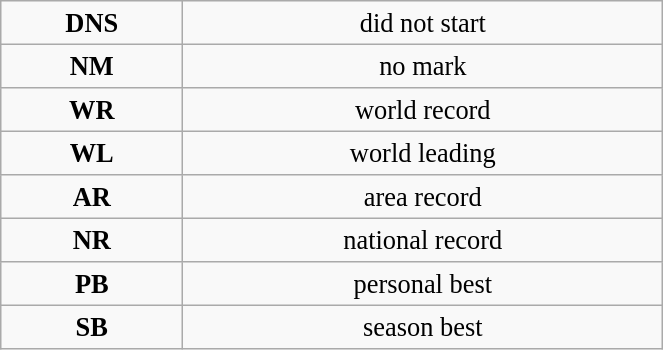<table class="wikitable" style=" text-align:center; font-size:110%;" width="35%">
<tr>
<td><strong>DNS</strong></td>
<td>did not start</td>
</tr>
<tr>
<td><strong>NM</strong></td>
<td>no mark</td>
</tr>
<tr>
<td><strong>WR</strong></td>
<td>world record</td>
</tr>
<tr>
<td><strong>WL</strong></td>
<td>world leading</td>
</tr>
<tr>
<td><strong>AR</strong></td>
<td>area record</td>
</tr>
<tr>
<td><strong>NR</strong></td>
<td>national record</td>
</tr>
<tr>
<td><strong>PB</strong></td>
<td>personal best</td>
</tr>
<tr>
<td><strong>SB</strong></td>
<td>season best</td>
</tr>
</table>
